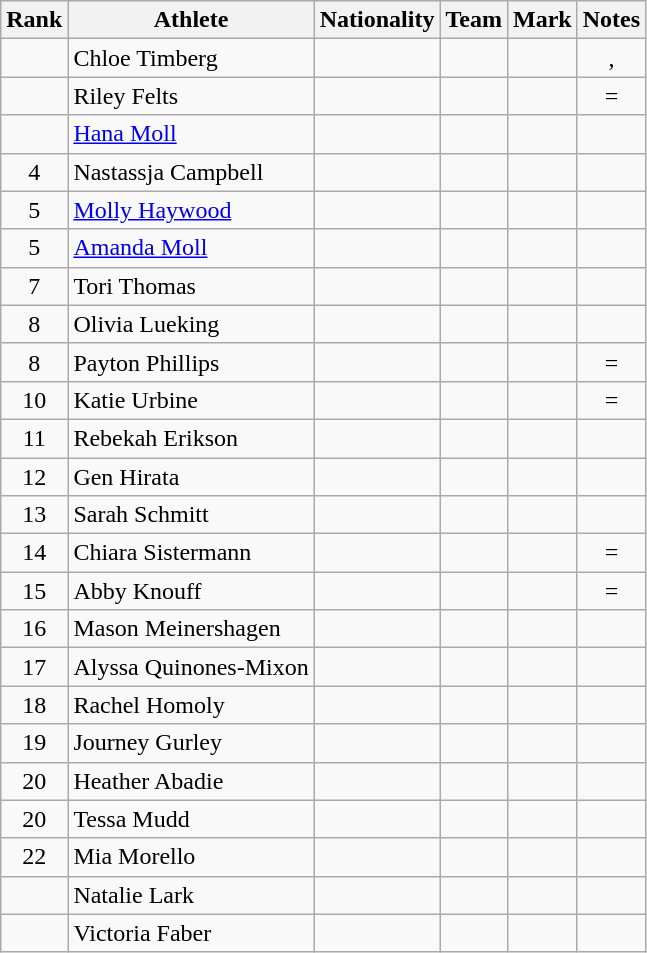<table class="wikitable sortable plainrowheaders" style="text-align:center">
<tr>
<th scope="col">Rank</th>
<th scope="col">Athlete</th>
<th scope="col">Nationality</th>
<th scope="col">Team</th>
<th scope="col">Mark</th>
<th scope="col">Notes</th>
</tr>
<tr>
<td></td>
<td align=left>Chloe Timberg</td>
<td align=left></td>
<td></td>
<td></td>
<td>, </td>
</tr>
<tr>
<td></td>
<td align=left>Riley Felts</td>
<td align=left></td>
<td></td>
<td></td>
<td>=</td>
</tr>
<tr>
<td></td>
<td align=left><a href='#'>Hana Moll</a></td>
<td align=left></td>
<td></td>
<td></td>
<td></td>
</tr>
<tr>
<td>4</td>
<td align=left>Nastassja Campbell</td>
<td align=left></td>
<td></td>
<td></td>
<td></td>
</tr>
<tr>
<td>5</td>
<td align=left><a href='#'>Molly Haywood</a></td>
<td align=left></td>
<td></td>
<td></td>
<td></td>
</tr>
<tr>
<td>5</td>
<td align=left><a href='#'>Amanda Moll</a></td>
<td align=left></td>
<td></td>
<td></td>
<td></td>
</tr>
<tr>
<td>7</td>
<td align=left>Tori Thomas</td>
<td align=left></td>
<td></td>
<td></td>
<td></td>
</tr>
<tr>
<td>8</td>
<td align=left>Olivia Lueking</td>
<td align=left></td>
<td></td>
<td></td>
<td></td>
</tr>
<tr>
<td>8</td>
<td align=left>Payton Phillips</td>
<td align=left></td>
<td></td>
<td></td>
<td>=</td>
</tr>
<tr>
<td>10</td>
<td align=left>Katie Urbine</td>
<td align=left></td>
<td></td>
<td></td>
<td>=</td>
</tr>
<tr>
<td>11</td>
<td align=left>Rebekah Erikson</td>
<td align=left></td>
<td></td>
<td></td>
<td></td>
</tr>
<tr>
<td>12</td>
<td align=left>Gen Hirata</td>
<td align=left></td>
<td></td>
<td></td>
<td></td>
</tr>
<tr>
<td>13</td>
<td align=left>Sarah Schmitt</td>
<td align=left></td>
<td></td>
<td></td>
<td></td>
</tr>
<tr>
<td>14</td>
<td align=left>Chiara Sistermann</td>
<td align=left></td>
<td></td>
<td></td>
<td>=</td>
</tr>
<tr>
<td>15</td>
<td align=left>Abby Knouff</td>
<td align=left></td>
<td></td>
<td></td>
<td>=</td>
</tr>
<tr>
<td>16</td>
<td align=left>Mason Meinershagen</td>
<td align=left></td>
<td></td>
<td></td>
<td></td>
</tr>
<tr>
<td>17</td>
<td align=left>Alyssa Quinones-Mixon</td>
<td align=left></td>
<td></td>
<td></td>
<td></td>
</tr>
<tr>
<td>18</td>
<td align=left>Rachel Homoly</td>
<td align=left></td>
<td></td>
<td></td>
<td></td>
</tr>
<tr>
<td>19</td>
<td align=left>Journey Gurley</td>
<td align=left></td>
<td></td>
<td></td>
<td></td>
</tr>
<tr>
<td>20</td>
<td align=left>Heather Abadie</td>
<td align=left></td>
<td></td>
<td></td>
<td></td>
</tr>
<tr>
<td>20</td>
<td align=left>Tessa Mudd</td>
<td align=left></td>
<td></td>
<td></td>
<td></td>
</tr>
<tr>
<td>22</td>
<td align=left>Mia Morello</td>
<td align=left></td>
<td></td>
<td></td>
<td></td>
</tr>
<tr>
<td></td>
<td align=left>Natalie Lark</td>
<td align=left></td>
<td></td>
<td></td>
<td></td>
</tr>
<tr>
<td></td>
<td align=left>Victoria Faber</td>
<td align=left></td>
<td></td>
<td></td>
<td></td>
</tr>
</table>
